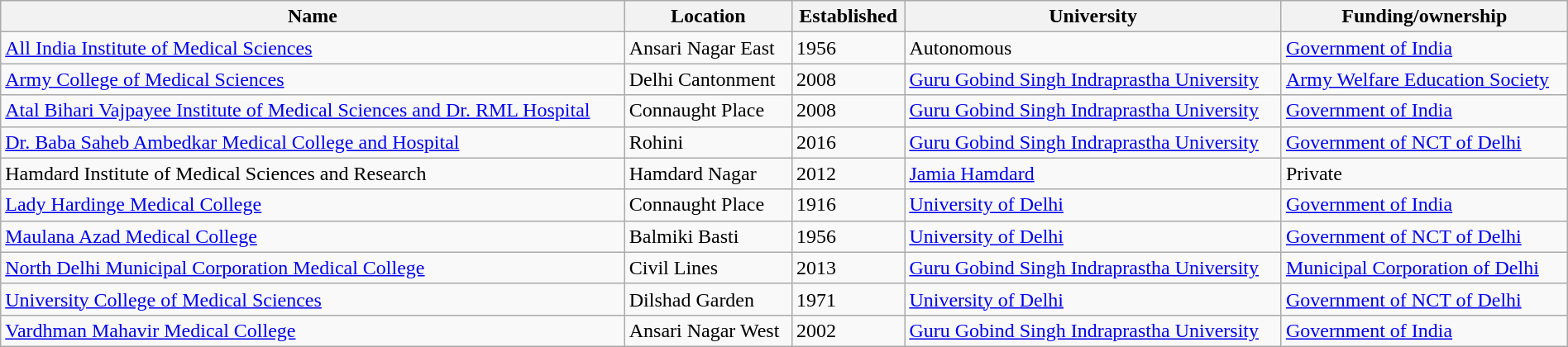<table class="wikitable sortable" style="width:100%">
<tr>
<th>Name</th>
<th>Location</th>
<th>Established</th>
<th>University</th>
<th>Funding/ownership</th>
</tr>
<tr>
<td><a href='#'>All India Institute of Medical Sciences</a></td>
<td>Ansari Nagar East</td>
<td>1956</td>
<td>Autonomous</td>
<td><a href='#'>Government of India</a></td>
</tr>
<tr>
<td><a href='#'>Army College of Medical Sciences</a></td>
<td>Delhi Cantonment</td>
<td>2008</td>
<td><a href='#'>Guru Gobind Singh Indraprastha University</a></td>
<td><a href='#'>Army Welfare Education Society</a></td>
</tr>
<tr>
<td><a href='#'>Atal Bihari Vajpayee Institute of Medical Sciences and Dr. RML Hospital</a></td>
<td>Connaught Place</td>
<td>2008</td>
<td><a href='#'>Guru Gobind Singh Indraprastha University</a></td>
<td><a href='#'>Government of India</a></td>
</tr>
<tr>
<td><a href='#'>Dr. Baba Saheb Ambedkar Medical College and Hospital</a></td>
<td>Rohini</td>
<td>2016</td>
<td><a href='#'>Guru Gobind Singh Indraprastha University</a></td>
<td><a href='#'>Government of NCT of Delhi</a></td>
</tr>
<tr>
<td>Hamdard Institute of Medical Sciences and Research</td>
<td>Hamdard Nagar</td>
<td>2012</td>
<td><a href='#'>Jamia Hamdard</a></td>
<td>Private</td>
</tr>
<tr>
<td><a href='#'>Lady Hardinge Medical College</a></td>
<td>Connaught Place</td>
<td>1916</td>
<td><a href='#'>University of Delhi</a></td>
<td><a href='#'>Government of India</a></td>
</tr>
<tr>
<td><a href='#'>Maulana Azad Medical College</a></td>
<td>Balmiki Basti</td>
<td>1956</td>
<td><a href='#'>University of Delhi</a></td>
<td><a href='#'>Government of NCT of Delhi</a></td>
</tr>
<tr>
<td><a href='#'>North Delhi Municipal Corporation Medical College</a></td>
<td>Civil Lines</td>
<td>2013</td>
<td><a href='#'>Guru Gobind Singh Indraprastha University</a></td>
<td><a href='#'>Municipal Corporation of Delhi</a></td>
</tr>
<tr>
<td><a href='#'>University College of Medical Sciences</a></td>
<td>Dilshad Garden</td>
<td>1971</td>
<td><a href='#'>University of Delhi</a></td>
<td><a href='#'>Government of NCT of Delhi</a></td>
</tr>
<tr>
<td><a href='#'>Vardhman Mahavir Medical College</a></td>
<td>Ansari Nagar West</td>
<td>2002</td>
<td><a href='#'>Guru Gobind Singh Indraprastha University</a></td>
<td><a href='#'>Government of India</a></td>
</tr>
</table>
